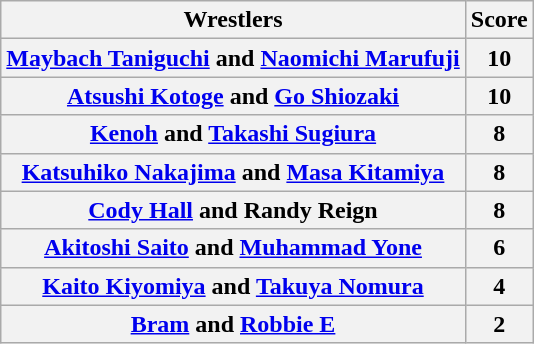<table class="wikitable" style="margin: 1em auto 1em auto">
<tr>
<th>Wrestlers</th>
<th>Score</th>
</tr>
<tr>
<th><a href='#'>Maybach Taniguchi</a> and <a href='#'>Naomichi Marufuji</a> </th>
<th>10</th>
</tr>
<tr>
<th><a href='#'>Atsushi Kotoge</a> and <a href='#'>Go Shiozaki</a></th>
<th>10</th>
</tr>
<tr>
<th><a href='#'>Kenoh</a> and <a href='#'>Takashi Sugiura</a></th>
<th>8</th>
</tr>
<tr>
<th><a href='#'>Katsuhiko Nakajima</a> and <a href='#'>Masa Kitamiya</a></th>
<th>8</th>
</tr>
<tr>
<th><a href='#'>Cody Hall</a> and Randy Reign</th>
<th>8</th>
</tr>
<tr>
<th><a href='#'>Akitoshi Saito</a> and <a href='#'>Muhammad Yone</a></th>
<th>6</th>
</tr>
<tr>
<th><a href='#'>Kaito Kiyomiya</a> and <a href='#'>Takuya Nomura</a></th>
<th>4</th>
</tr>
<tr>
<th><a href='#'>Bram</a> and <a href='#'>Robbie E</a></th>
<th>2</th>
</tr>
</table>
